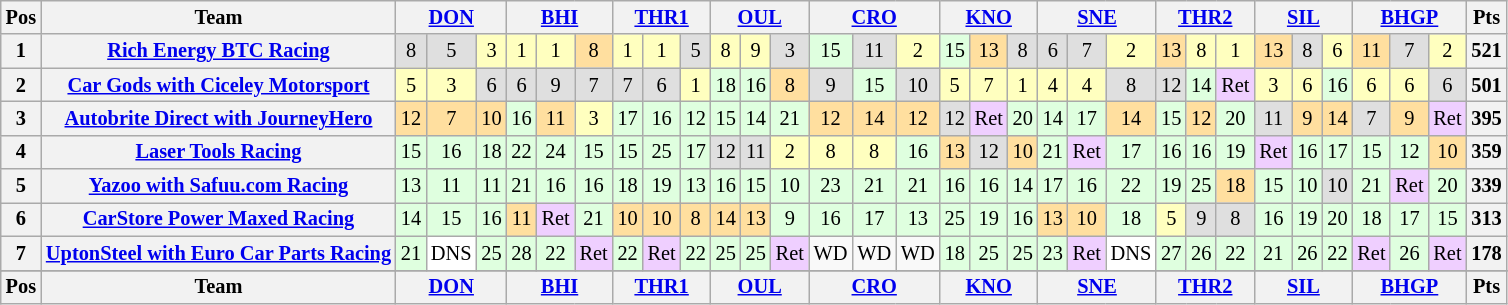<table class="wikitable" style="font-size: 85%; text-align: center;">
<tr valign="top">
<th valign="middle">Pos</th>
<th valign="middle">Team</th>
<th colspan="3"><a href='#'>DON</a></th>
<th colspan="3"><a href='#'>BHI</a></th>
<th colspan="3"><a href='#'>THR1</a></th>
<th colspan="3"><a href='#'>OUL</a></th>
<th colspan="3"><a href='#'>CRO</a></th>
<th colspan="3"><a href='#'>KNO</a></th>
<th colspan="3"><a href='#'>SNE</a></th>
<th colspan="3"><a href='#'>THR2</a></th>
<th colspan="3"><a href='#'>SIL</a></th>
<th colspan="3"><a href='#'>BHGP</a></th>
<th valign=middle>Pts</th>
</tr>
<tr>
<th rowspan=1>1</th>
<th rowspan=1 align=left><a href='#'>Rich Energy BTC Racing</a></th>
<td style="background:#dfdfdf;">8</td>
<td style="background:#dfdfdf;">5</td>
<td style="background:#ffffbf;">3</td>
<td style="background:#ffffbf;">1</td>
<td style="background:#ffffbf;">1</td>
<td style="background:#ffdf9f;">8</td>
<td style="background:#ffffbf;">1</td>
<td style="background:#ffffbf;">1</td>
<td style="background:#dfdfdf;">5</td>
<td style="background:#ffffbf;">8</td>
<td style="background:#ffffbf;">9</td>
<td style="background:#dfdfdf;">3</td>
<td style="background:#dfffdf;">15</td>
<td style="background:#dfdfdf;">11</td>
<td style="background:#ffffbf;">2</td>
<td style="background:#dfffdf;">15</td>
<td style="background:#ffdf9f;">13</td>
<td style="background:#dfdfdf;">8</td>
<td style="background:#dfdfdf;">6</td>
<td style="background:#dfdfdf;">7</td>
<td style="background:#ffffbf;">2</td>
<td style="background:#ffdf9f;">13</td>
<td style="background:#ffffbf;">8</td>
<td style="background:#ffffbf;">1</td>
<td style="background:#ffdf9f;">13</td>
<td style="background:#dfdfdf;">8</td>
<td style="background:#ffffbf;">6</td>
<td style="background:#ffdf9f;">11</td>
<td style="background:#dfdfdf;">7</td>
<td style="background:#ffffbf;">2</td>
<th rowspan=1>521</th>
</tr>
<tr>
<th rowspan=1>2</th>
<th rowspan=1 align=left><a href='#'>Car Gods with Ciceley Motorsport</a></th>
<td style="background:#ffffbf;">5</td>
<td style="background:#ffffbf;">3</td>
<td style="background:#dfdfdf;">6</td>
<td style="background:#dfdfdf;">6</td>
<td style="background:#dfdfdf;">9</td>
<td style="background:#dfdfdf;">7</td>
<td style="background:#dfdfdf;">7</td>
<td style="background:#dfdfdf;">6</td>
<td style="background:#ffffbf;">1</td>
<td style="background:#dfffdf;">18</td>
<td style="background:#dfffdf;">16</td>
<td style="background:#ffdf9f;">8</td>
<td style="background:#dfdfdf;">9</td>
<td style="background:#dfffdf;">15</td>
<td style="background:#dfdfdf;">10</td>
<td style="background:#ffffbf;">5</td>
<td style="background:#ffffbf;">7</td>
<td style="background:#ffffbf;">1</td>
<td style="background:#ffffbf;">4</td>
<td style="background:#ffffbf;">4</td>
<td style="background:#dfdfdf;">8</td>
<td style="background:#dfdfdf;">12</td>
<td style="background:#dfffdf;">14</td>
<td style="background:#efcfff;">Ret</td>
<td style="background:#ffffbf;">3</td>
<td style="background:#ffffbf;">6</td>
<td style="background:#dfffdf;">16</td>
<td style="background:#ffffbf;">6</td>
<td style="background:#ffffbf;">6</td>
<td style="background:#dfdfdf;">6</td>
<th rowspan=1>501</th>
</tr>
<tr>
<th rowspan=1>3</th>
<th rowspan=1 align=left><a href='#'>Autobrite Direct with JourneyHero</a></th>
<td style="background:#ffdf9f;">12</td>
<td style="background:#ffdf9f;">7</td>
<td style="background:#ffdf9f;">10</td>
<td style="background:#dfffdf;">16</td>
<td style="background:#ffdf9f;">11</td>
<td style="background:#ffffbf;">3</td>
<td style="background:#dfffdf;">17</td>
<td style="background:#dfffdf;">16</td>
<td style="background:#dfffdf;">12</td>
<td style="background:#dfffdf;">15</td>
<td style="background:#dfffdf;">14</td>
<td style="background:#dfffdf;">21</td>
<td style="background:#ffdf9f;">12</td>
<td style="background:#ffdf9f;">14</td>
<td style="background:#ffdf9f;">12</td>
<td style="background:#dfdfdf;">12</td>
<td style="background:#efcfff;">Ret</td>
<td style="background:#dfffdf;">20</td>
<td style="background:#dfffdf;">14</td>
<td style="background:#dfffdf;">17</td>
<td style="background:#ffdf9f;">14</td>
<td style="background:#dfffdf;">15</td>
<td style="background:#ffdf9f;">12</td>
<td style="background:#dfffdf;">20</td>
<td style="background:#dfdfdf;">11</td>
<td style="background:#ffdf9f;">9</td>
<td style="background:#ffdf9f;">14</td>
<td style="background:#dfdfdf;">7</td>
<td style="background:#ffdf9f;">9</td>
<td style="background:#efcfff;">Ret</td>
<th rowspan=1>395</th>
</tr>
<tr>
<th rowspan=1>4</th>
<th rowspan=1 align=left><a href='#'>Laser Tools Racing</a></th>
<td style="background:#dfffdf;">15</td>
<td style="background:#dfffdf;">16</td>
<td style="background:#dfffdf;">18</td>
<td style="background:#dfffdf;">22</td>
<td style="background:#dfffdf;">24</td>
<td style="background:#dfffdf;">15</td>
<td style="background:#dfffdf;">15</td>
<td style="background:#dfffdf;">25</td>
<td style="background:#dfffdf;">17</td>
<td style="background:#dfdfdf;">12</td>
<td style="background:#dfdfdf;">11</td>
<td style="background:#ffffbf;">2</td>
<td style="background:#ffffbf;">8</td>
<td style="background:#ffffbf;">8</td>
<td style="background:#dfffdf;">16</td>
<td style="background:#ffdf9f;">13</td>
<td style="background:#dfdfdf;">12</td>
<td style="background:#ffdf9f;">10</td>
<td style="background:#dfffdf;">21</td>
<td style="background:#efcfff;">Ret</td>
<td style="background:#dfffdf;">17</td>
<td style="background:#dfffdf;">16</td>
<td style="background:#dfffdf;">16</td>
<td style="background:#dfffdf;">19</td>
<td style="background:#efcfff;">Ret</td>
<td style="background:#dfffdf;">16</td>
<td style="background:#dfffdf;">17</td>
<td style="background:#dfffdf;">15</td>
<td style="background:#dfffdf;">12</td>
<td style="background:#ffdf9f;">10</td>
<th rowspan=1>359</th>
</tr>
<tr>
<th rowspan=1>5</th>
<th rowspan=1 align=left><a href='#'>Yazoo with Safuu.com Racing</a></th>
<td style="background:#dfffdf;">13</td>
<td style="background:#dfffdf;">11</td>
<td style="background:#dfffdf;">11</td>
<td style="background:#dfffdf;">21</td>
<td style="background:#dfffdf;">16</td>
<td style="background:#dfffdf;">16</td>
<td style="background:#dfffdf;">18</td>
<td style="background:#dfffdf;">19</td>
<td style="background:#dfffdf;">13</td>
<td style="background:#dfffdf;">16</td>
<td style="background:#dfffdf;">15</td>
<td style="background:#dfffdf;">10</td>
<td style="background:#dfffdf;">23</td>
<td style="background:#dfffdf;">21</td>
<td style="background:#dfffdf;">21</td>
<td style="background:#dfffdf;">16</td>
<td style="background:#dfffdf;">16</td>
<td style="background:#dfffdf;">14</td>
<td style="background:#dfffdf;">17</td>
<td style="background:#dfffdf;">16</td>
<td style="background:#dfffdf;">22</td>
<td style="background:#dfffdf;">19</td>
<td style="background:#dfffdf;">25</td>
<td style="background:#ffdf9f;">18</td>
<td style="background:#dfffdf;">15</td>
<td style="background:#dfffdf;">10</td>
<td style="background:#dfdfdf;">10</td>
<td style="background:#dfffdf;">21</td>
<td style="background:#efcfff;">Ret</td>
<td style="background:#dfffdf;">20</td>
<th rowspan=1>339</th>
</tr>
<tr>
<th rowspan=1>6</th>
<th rowspan=1 align=left><a href='#'>CarStore Power Maxed Racing</a></th>
<td style="background:#dfffdf;">14</td>
<td style="background:#dfffdf;">15</td>
<td style="background:#dfffdf;">16</td>
<td style="background:#ffdf9f;">11</td>
<td style="background:#efcfff;">Ret</td>
<td style="background:#dfffdf;">21</td>
<td style="background:#ffdf9f;">10</td>
<td style="background:#ffdf9f;">10</td>
<td style="background:#ffdf9f;">8</td>
<td style="background:#ffdf9f;">14</td>
<td style="background:#ffdf9f;">13</td>
<td style="background:#dfffdf;">9</td>
<td style="background:#dfffdf;">16</td>
<td style="background:#dfffdf;">17</td>
<td style="background:#dfffdf;">13</td>
<td style="background:#dfffdf;">25</td>
<td style="background:#dfffdf;">19</td>
<td style="background:#dfffdf;">16</td>
<td style="background:#ffdf9f;">13</td>
<td style="background:#ffdf9f;">10</td>
<td style="background:#dfffdf;">18</td>
<td style="background:#ffffbf;">5</td>
<td style="background:#dfdfdf;">9</td>
<td style="background:#dfdfdf;">8</td>
<td style="background:#dfffdf;">16</td>
<td style="background:#dfffdf;">19</td>
<td style="background:#dfffdf;">20</td>
<td style="background:#dfffdf;">18</td>
<td style="background:#dfffdf;">17</td>
<td style="background:#dfffdf;">15</td>
<th rowspan=1>313</th>
</tr>
<tr>
<th>7</th>
<th rowspan=1 align=left nowrap><a href='#'>UptonSteel with Euro Car Parts Racing</a></th>
<td style="background:#dfffdf;">21</td>
<td style="background:#ffffff;">DNS</td>
<td style="background:#dfffdf;">25</td>
<td style="background:#dfffdf;">28</td>
<td style="background:#dfffdf;">22</td>
<td style="background:#efcfff;">Ret</td>
<td style="background:#dfffdf;">22</td>
<td style="background:#efcfff;">Ret</td>
<td style="background:#dfffdf;">22</td>
<td style="background:#dfffdf;">25</td>
<td style="background:#dfffdf;">25</td>
<td style="background:#efcfff;">Ret</td>
<td>WD</td>
<td>WD</td>
<td>WD</td>
<td style="background:#dfffdf;">18</td>
<td style="background:#dfffdf;">25</td>
<td style="background:#dfffdf;">25</td>
<td style="background:#dfffdf;">23</td>
<td style="background:#efcfff;">Ret</td>
<td style="background:#ffffff;">DNS</td>
<td style="background:#dfffdf;">27</td>
<td style="background:#dfffdf;">26</td>
<td style="background:#dfffdf;">22</td>
<td style="background:#dfffdf;">21</td>
<td style="background:#dfffdf;">26</td>
<td style="background:#dfffdf;">22</td>
<td style="background:#efcfff;">Ret</td>
<td style="background:#dfffdf;">26</td>
<td style="background:#efcfff;">Ret</td>
<th>178</th>
</tr>
<tr>
</tr>
<tr valign="top">
<th valign="middle">Pos</th>
<th valign="middle">Team</th>
<th colspan="3"><a href='#'>DON</a></th>
<th colspan="3"><a href='#'>BHI</a></th>
<th colspan="3"><a href='#'>THR1</a></th>
<th colspan="3"><a href='#'>OUL</a></th>
<th colspan="3"><a href='#'>CRO</a></th>
<th colspan="3"><a href='#'>KNO</a></th>
<th colspan="3"><a href='#'>SNE</a></th>
<th colspan="3"><a href='#'>THR2</a></th>
<th colspan="3"><a href='#'>SIL</a></th>
<th colspan="3"><a href='#'>BHGP</a></th>
<th valign=middle>Pts</th>
</tr>
</table>
